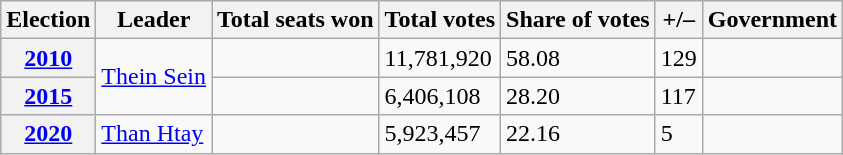<table class="wikitable">
<tr>
<th>Election</th>
<th>Leader</th>
<th>Total seats won</th>
<th>Total votes</th>
<th>Share of votes</th>
<th>+/–</th>
<th>Government</th>
</tr>
<tr>
<th><a href='#'>2010</a></th>
<td rowspan=2><a href='#'>Thein Sein</a></td>
<td></td>
<td>11,781,920</td>
<td>58.08</td>
<td> 129</td>
<td></td>
</tr>
<tr>
<th><a href='#'>2015</a></th>
<td></td>
<td>6,406,108</td>
<td>28.20</td>
<td> 117</td>
<td></td>
</tr>
<tr>
<th><a href='#'>2020</a></th>
<td><a href='#'>Than Htay</a></td>
<td></td>
<td>5,923,457</td>
<td>22.16</td>
<td> 5</td>
<td></td>
</tr>
</table>
